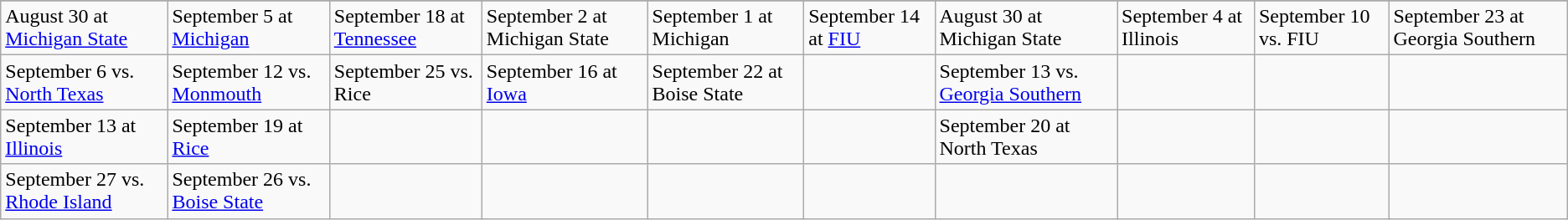<table class="wikitable">
<tr>
</tr>
<tr>
<td>August 30 at <a href='#'>Michigan State</a></td>
<td>September 5 at <a href='#'>Michigan</a></td>
<td>September 18 at <a href='#'>Tennessee</a></td>
<td>September 2 at Michigan State</td>
<td>September 1 at Michigan</td>
<td>September 14 at <a href='#'>FIU</a></td>
<td>August 30 at Michigan State</td>
<td>September 4 at Illinois</td>
<td>September 10 vs. FIU</td>
<td>September 23 at Georgia Southern</td>
</tr>
<tr>
<td>September 6 vs. <a href='#'>North Texas</a></td>
<td>September 12 vs. <a href='#'>Monmouth</a></td>
<td>September 25 vs. Rice</td>
<td>September 16 at <a href='#'>Iowa</a></td>
<td>September 22 at Boise State</td>
<td></td>
<td>September 13 vs. <a href='#'>Georgia Southern</a></td>
<td></td>
<td></td>
<td></td>
</tr>
<tr>
<td>September 13 at <a href='#'>Illinois</a></td>
<td>September 19 at <a href='#'>Rice</a></td>
<td></td>
<td></td>
<td></td>
<td></td>
<td>September 20 at North Texas</td>
<td></td>
<td></td>
<td></td>
</tr>
<tr>
<td>September 27 vs. <a href='#'>Rhode Island</a></td>
<td>September 26 vs. <a href='#'>Boise State</a></td>
<td></td>
<td></td>
<td></td>
<td></td>
<td></td>
<td></td>
<td></td>
<td></td>
</tr>
</table>
